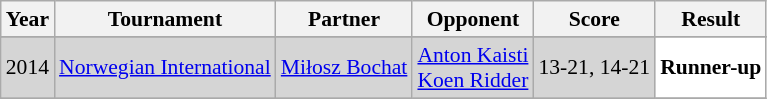<table class="sortable wikitable" style="font-size: 90%;">
<tr>
<th>Year</th>
<th>Tournament</th>
<th>Partner</th>
<th>Opponent</th>
<th>Score</th>
<th>Result</th>
</tr>
<tr>
</tr>
<tr style="background:#D5D5D5">
<td align="center">2014</td>
<td align="left"><a href='#'>Norwegian International</a></td>
<td align="left"> <a href='#'>Miłosz Bochat</a></td>
<td align="left"> <a href='#'>Anton Kaisti</a><br> <a href='#'>Koen Ridder</a></td>
<td align="left">13-21, 14-21</td>
<td style="text-align:left; background:white"> <strong>Runner-up</strong></td>
</tr>
<tr>
</tr>
</table>
